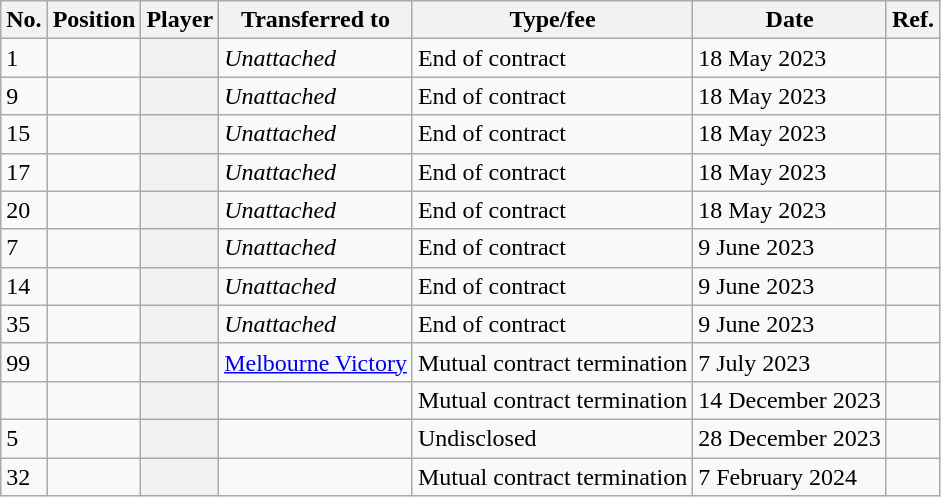<table class="wikitable plainrowheaders sortable" style="text-align:center; text-align:left">
<tr>
<th scope="col">No.</th>
<th scope="col">Position</th>
<th scope="col">Player</th>
<th scope="col">Transferred to</th>
<th scope="col">Type/fee</th>
<th scope="col">Date</th>
<th scope="col" class="unsortable">Ref.</th>
</tr>
<tr>
<td>1</td>
<td></td>
<th scope="row"></th>
<td><em>Unattached</em></td>
<td>End of contract</td>
<td>18 May 2023</td>
<td></td>
</tr>
<tr>
<td>9</td>
<td></td>
<th scope="row"></th>
<td><em>Unattached</em></td>
<td>End of contract</td>
<td>18 May 2023</td>
<td></td>
</tr>
<tr>
<td>15</td>
<td></td>
<th scope="row"></th>
<td><em>Unattached</em></td>
<td>End of contract</td>
<td>18 May 2023</td>
<td></td>
</tr>
<tr>
<td>17</td>
<td></td>
<th scope="row"></th>
<td><em>Unattached</em></td>
<td>End of contract</td>
<td>18 May 2023</td>
<td></td>
</tr>
<tr>
<td>20</td>
<td></td>
<th scope="row"></th>
<td><em>Unattached</em></td>
<td>End of contract</td>
<td>18 May 2023</td>
<td></td>
</tr>
<tr>
<td>7</td>
<td></td>
<th scope="row"></th>
<td><em>Unattached</em></td>
<td>End of contract</td>
<td>9 June 2023</td>
<td></td>
</tr>
<tr>
<td>14</td>
<td></td>
<th scope="row"></th>
<td><em>Unattached</em></td>
<td>End of contract</td>
<td>9 June 2023</td>
<td></td>
</tr>
<tr>
<td>35</td>
<td></td>
<th scope="row"></th>
<td><em>Unattached</em></td>
<td>End of contract</td>
<td>9 June 2023</td>
<td></td>
</tr>
<tr>
<td>99</td>
<td></td>
<th scope="row"></th>
<td><a href='#'>Melbourne Victory</a></td>
<td>Mutual contract termination</td>
<td>7 July 2023</td>
<td></td>
</tr>
<tr>
<td></td>
<td></td>
<th scope="row"></th>
<td></td>
<td>Mutual contract termination</td>
<td>14 December 2023</td>
<td></td>
</tr>
<tr>
<td>5</td>
<td></td>
<th scope="row"></th>
<td></td>
<td>Undisclosed</td>
<td>28 December 2023</td>
<td></td>
</tr>
<tr>
<td>32</td>
<td></td>
<th scope="row"></th>
<td></td>
<td>Mutual contract termination</td>
<td>7 February 2024</td>
<td></td>
</tr>
</table>
